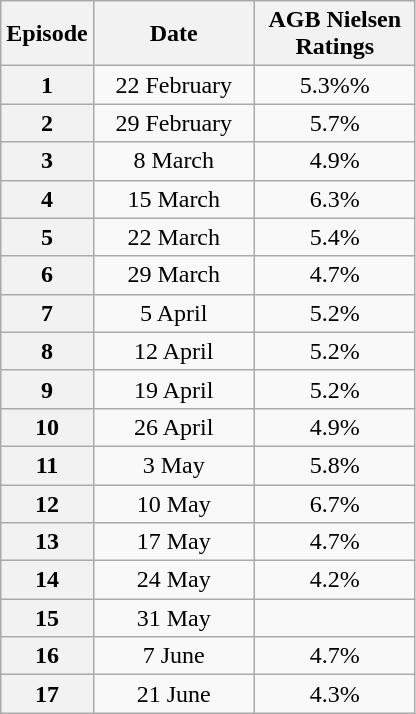<table class=wikitable style=text-align:center>
<tr>
<th>Episode</th>
<th style="width:100px;">Date</th>
<th style="width:100px;">AGB Nielsen<br>Ratings</th>
</tr>
<tr>
<th>1</th>
<td>22 February</td>
<td>5.3%%</td>
</tr>
<tr>
<th>2</th>
<td>29 February</td>
<td>5.7%</td>
</tr>
<tr>
<th>3</th>
<td>8 March</td>
<td>4.9%</td>
</tr>
<tr>
<th>4</th>
<td>15 March</td>
<td>6.3%</td>
</tr>
<tr>
<th>5</th>
<td>22 March</td>
<td>5.4%</td>
</tr>
<tr>
<th>6</th>
<td>29 March</td>
<td>4.7%</td>
</tr>
<tr>
<th>7</th>
<td>5 April</td>
<td>5.2%</td>
</tr>
<tr>
<th>8</th>
<td>12 April</td>
<td>5.2%</td>
</tr>
<tr>
<th>9</th>
<td>19 April</td>
<td>5.2%</td>
</tr>
<tr>
<th>10</th>
<td>26 April</td>
<td>4.9%</td>
</tr>
<tr>
<th>11</th>
<td>3 May</td>
<td>5.8%</td>
</tr>
<tr>
<th>12</th>
<td>10 May</td>
<td>6.7%</td>
</tr>
<tr>
<th>13</th>
<td>17 May</td>
<td>4.7%</td>
</tr>
<tr>
<th>14</th>
<td>24 May</td>
<td>4.2%</td>
</tr>
<tr>
<th>15</th>
<td>31 May</td>
<td></td>
</tr>
<tr>
<th>16</th>
<td>7 June</td>
<td>4.7%</td>
</tr>
<tr>
<th>17</th>
<td>21 June</td>
<td>4.3%</td>
</tr>
</table>
